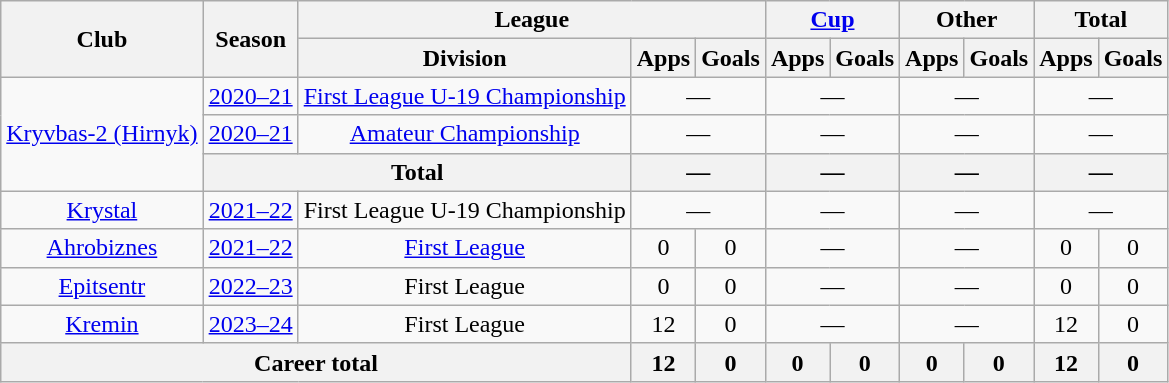<table class=wikitable style="text-align:center">
<tr>
<th rowspan=2>Club</th>
<th rowspan=2>Season</th>
<th colspan=3>League</th>
<th colspan=2><a href='#'>Cup</a></th>
<th colspan="2">Other</th>
<th colspan=2>Total</th>
</tr>
<tr>
<th>Division</th>
<th>Apps</th>
<th>Goals</th>
<th>Apps</th>
<th>Goals</th>
<th>Apps</th>
<th>Goals</th>
<th>Apps</th>
<th>Goals</th>
</tr>
<tr>
<td rowspan=3><a href='#'>Kryvbas-2 (Hirnyk)</a></td>
<td><a href='#'>2020–21</a></td>
<td><a href='#'>First League U-19 Championship</a></td>
<td colspan=2>—</td>
<td colspan=2>—</td>
<td colspan=2>—</td>
<td colspan=2>—</td>
</tr>
<tr>
<td><a href='#'>2020–21</a></td>
<td><a href='#'>Amateur Championship</a></td>
<td colspan=2>—</td>
<td colspan=2>—</td>
<td colspan=2>—</td>
<td colspan=2>—</td>
</tr>
<tr>
<th colspan=2>Total</th>
<th colspan=2>—</th>
<th colspan=2>—</th>
<th colspan=2>—</th>
<th colspan=2>—</th>
</tr>
<tr>
<td><a href='#'>Krystal</a></td>
<td><a href='#'>2021–22</a></td>
<td>First League U-19 Championship</td>
<td colspan=2>—</td>
<td colspan=2>—</td>
<td colspan=2>—</td>
<td colspan=2>—</td>
</tr>
<tr>
<td><a href='#'>Ahrobiznes</a></td>
<td><a href='#'>2021–22</a></td>
<td><a href='#'>First League</a></td>
<td>0</td>
<td>0</td>
<td colspan=2>—</td>
<td colspan=2>—</td>
<td>0</td>
<td>0</td>
</tr>
<tr>
<td><a href='#'>Epitsentr</a></td>
<td><a href='#'>2022–23</a></td>
<td>First League</td>
<td>0</td>
<td>0</td>
<td colspan=2>—</td>
<td colspan=2>—</td>
<td>0</td>
<td>0</td>
</tr>
<tr>
<td><a href='#'>Kremin</a></td>
<td><a href='#'>2023–24</a></td>
<td>First League</td>
<td>12</td>
<td>0</td>
<td colspan=2>—</td>
<td colspan=2>—</td>
<td>12</td>
<td>0</td>
</tr>
<tr>
<th colspan=3>Career total</th>
<th>12</th>
<th>0</th>
<th>0</th>
<th>0</th>
<th>0</th>
<th>0</th>
<th>12</th>
<th>0</th>
</tr>
</table>
